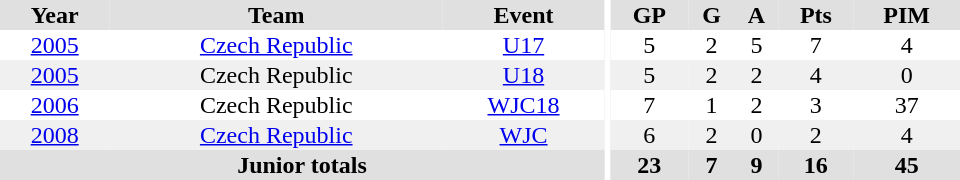<table border="0" cellpadding="1" cellspacing="0" ID="Table3" style="text-align:center; width:40em">
<tr ALIGN="center" bgcolor="#e0e0e0">
<th>Year</th>
<th>Team</th>
<th>Event</th>
<th rowspan="99" bgcolor="#ffffff"></th>
<th>GP</th>
<th>G</th>
<th>A</th>
<th>Pts</th>
<th>PIM</th>
</tr>
<tr>
<td><a href='#'>2005</a></td>
<td><a href='#'>Czech Republic</a></td>
<td><a href='#'>U17</a></td>
<td>5</td>
<td>2</td>
<td>5</td>
<td>7</td>
<td>4</td>
</tr>
<tr bgcolor="#f0f0f0">
<td><a href='#'>2005</a></td>
<td>Czech Republic</td>
<td><a href='#'>U18</a></td>
<td>5</td>
<td>2</td>
<td>2</td>
<td>4</td>
<td>0</td>
</tr>
<tr>
<td><a href='#'>2006</a></td>
<td>Czech Republic</td>
<td><a href='#'>WJC18</a></td>
<td>7</td>
<td>1</td>
<td>2</td>
<td>3</td>
<td>37</td>
</tr>
<tr bgcolor="#f0f0f0">
<td><a href='#'>2008</a></td>
<td><a href='#'>Czech Republic</a></td>
<td><a href='#'>WJC</a></td>
<td>6</td>
<td>2</td>
<td>0</td>
<td>2</td>
<td>4</td>
</tr>
<tr bgcolor="#e0e0e0">
<th colspan="3">Junior totals</th>
<th>23</th>
<th>7</th>
<th>9</th>
<th>16</th>
<th>45</th>
</tr>
</table>
